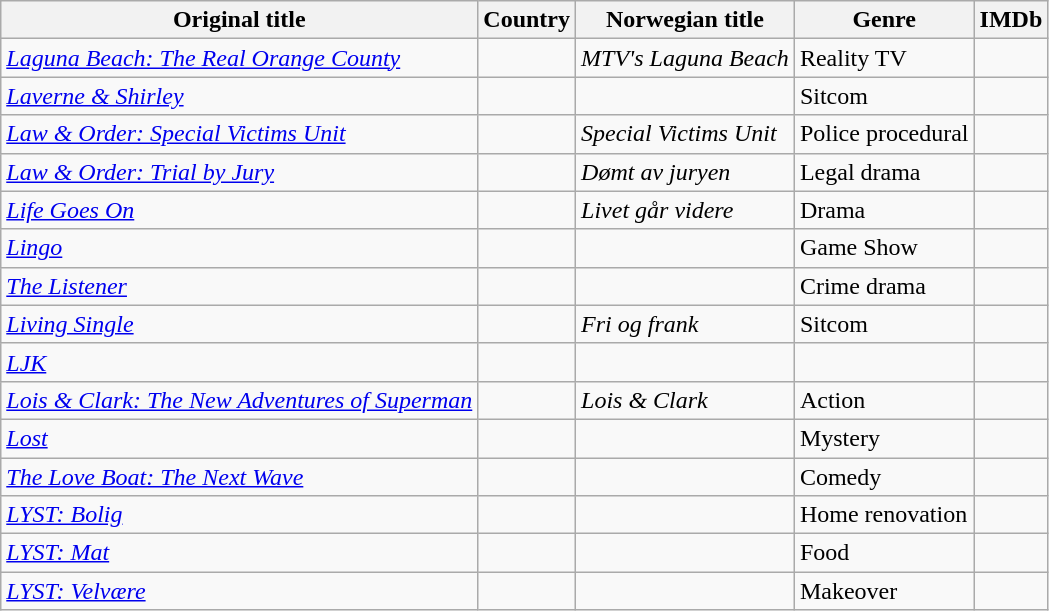<table class="wikitable">
<tr>
<th>Original title</th>
<th>Country</th>
<th>Norwegian title</th>
<th>Genre</th>
<th>IMDb</th>
</tr>
<tr>
<td><em><a href='#'>Laguna Beach: The Real Orange County</a></em></td>
<td></td>
<td><em>MTV's Laguna Beach</em></td>
<td>Reality TV</td>
<td></td>
</tr>
<tr>
<td><em><a href='#'>Laverne & Shirley</a></em></td>
<td></td>
<td></td>
<td>Sitcom</td>
<td></td>
</tr>
<tr>
<td><em><a href='#'>Law & Order: Special Victims Unit</a></em></td>
<td></td>
<td><em>Special Victims Unit</em></td>
<td>Police procedural</td>
<td></td>
</tr>
<tr>
<td><em><a href='#'>Law & Order: Trial by Jury</a></em></td>
<td></td>
<td><em>Dømt av juryen</em></td>
<td>Legal drama</td>
<td></td>
</tr>
<tr>
<td><em><a href='#'>Life Goes On</a></em></td>
<td></td>
<td><em>Livet går videre</em></td>
<td>Drama</td>
<td></td>
</tr>
<tr>
<td><em><a href='#'>Lingo</a></em></td>
<td></td>
<td></td>
<td>Game Show</td>
<td></td>
</tr>
<tr>
<td><em><a href='#'>The Listener</a></em></td>
<td></td>
<td></td>
<td>Crime drama</td>
<td></td>
</tr>
<tr>
<td><em><a href='#'>Living Single</a></em></td>
<td></td>
<td><em>Fri og frank</em></td>
<td>Sitcom</td>
<td></td>
</tr>
<tr>
<td><em><a href='#'>LJK</a></em></td>
<td></td>
<td></td>
<td></td>
<td></td>
</tr>
<tr>
<td><em><a href='#'>Lois & Clark: The New Adventures of Superman</a></em></td>
<td></td>
<td><em>Lois & Clark</em></td>
<td>Action</td>
<td></td>
</tr>
<tr>
<td><em><a href='#'>Lost</a></em></td>
<td></td>
<td></td>
<td>Mystery</td>
<td></td>
</tr>
<tr>
<td><em><a href='#'>The Love Boat: The Next Wave</a></em></td>
<td></td>
<td></td>
<td>Comedy</td>
<td></td>
</tr>
<tr>
<td><em><a href='#'>LYST: Bolig</a></em></td>
<td></td>
<td></td>
<td>Home renovation</td>
<td></td>
</tr>
<tr>
<td><em><a href='#'>LYST: Mat</a></em></td>
<td></td>
<td></td>
<td>Food</td>
<td></td>
</tr>
<tr>
<td><em><a href='#'>LYST: Velvære</a></em></td>
<td></td>
<td></td>
<td>Makeover</td>
<td></td>
</tr>
</table>
